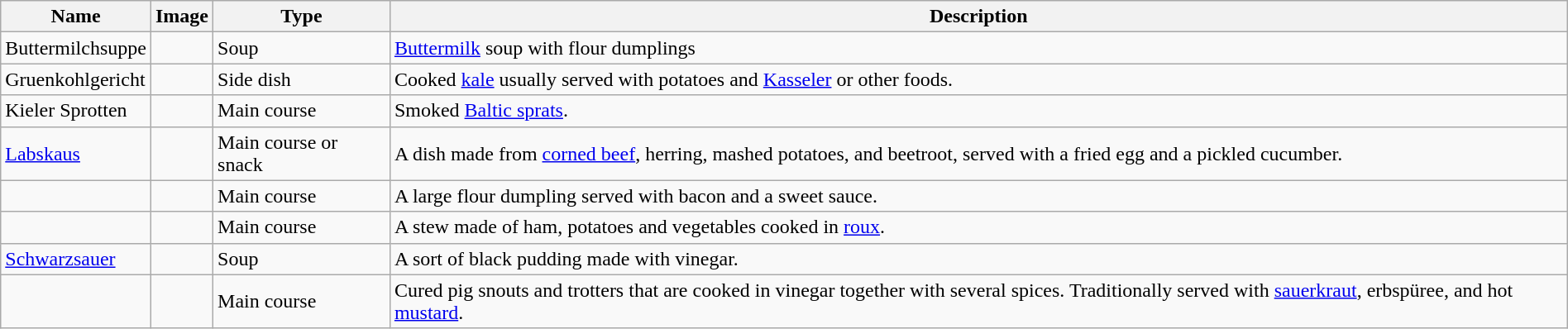<table class="wikitable sortable" style="width:100%;">
<tr>
<th>Name</th>
<th>Image</th>
<th>Type</th>
<th>Description</th>
</tr>
<tr>
<td>Buttermilchsuppe</td>
<td></td>
<td>Soup</td>
<td><a href='#'>Buttermilk</a> soup with flour dumplings</td>
</tr>
<tr>
<td>Gruenkohlgericht</td>
<td></td>
<td>Side dish</td>
<td>Cooked <a href='#'>kale</a> usually served with potatoes and <a href='#'>Kasseler</a> or other foods.</td>
</tr>
<tr>
<td>Kieler Sprotten</td>
<td></td>
<td>Main course</td>
<td>Smoked <a href='#'>Baltic sprats</a>.</td>
</tr>
<tr>
<td><a href='#'>Labskaus</a></td>
<td></td>
<td>Main course or snack</td>
<td>A dish made from <a href='#'>corned beef</a>, herring, mashed potatoes, and beetroot, served with a fried egg and a pickled cucumber.</td>
</tr>
<tr>
<td></td>
<td></td>
<td>Main course</td>
<td>A large flour dumpling served with bacon and a sweet sauce.</td>
</tr>
<tr>
<td></td>
<td></td>
<td>Main course</td>
<td>A stew made of ham, potatoes and vegetables cooked in <a href='#'>roux</a>.</td>
</tr>
<tr>
<td><a href='#'>Schwarzsauer</a></td>
<td></td>
<td>Soup</td>
<td>A sort of black pudding made with vinegar.</td>
</tr>
<tr>
<td></td>
<td></td>
<td>Main course</td>
<td>Cured pig snouts and trotters that are cooked in vinegar together with several spices. Traditionally served with <a href='#'>sauerkraut</a>, erbspüree, and hot <a href='#'>mustard</a>.</td>
</tr>
</table>
